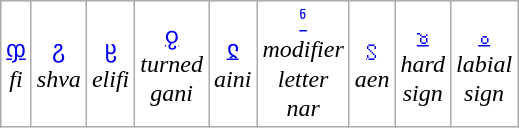<table class="wikitable" style="line-height:1.2;width:20em;">
<tr align=center>
<td bgcolor="#ffffff"><span><a href='#'>ჶ</a></span><br><em>fi</em></td>
<td bgcolor="#ffffff"><span><a href='#'>ჷ</a></span><br><em>shva</em></td>
<td bgcolor="#ffffff"><span><a href='#'>ჸ</a></span><br><em>elifi</em></td>
<td bgcolor="#ffffff"><span><a href='#'>ჹ</a></span><br><em>turned gani</em></td>
<td bgcolor="#ffffff"><span><a href='#'>ჺ</a></span><br><em>aini</em></td>
<td bgcolor="#ffffff"><span><a href='#'>ჼ</a></span><br><em>modifier letter nar</em></td>
<td bgcolor="#ffffff"><span><a href='#'>ჽ</a></span><br><em>aen</em></td>
<td bgcolor="#ffffff"><span><a href='#'>ჾ</a></span><br><em>hard sign</em></td>
<td bgcolor="#ffffff"><span><a href='#'>ჿ</a></span><br><em>labial sign</em></td>
</tr>
</table>
